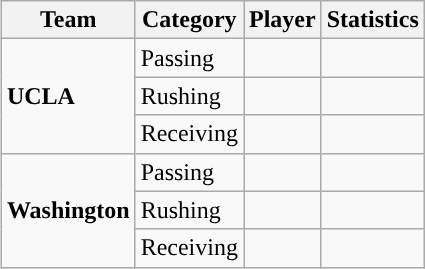<table class="wikitable" style="float: right;">
<tr>
<th>Team</th>
<th>Category</th>
<th>Player</th>
<th>Statistics</th>
</tr>
<tr>
<td rowspan=3><strong>UCLA</strong></td>
<td>Passing</td>
<td></td>
<td></td>
</tr>
<tr>
<td>Rushing</td>
<td></td>
<td></td>
</tr>
<tr>
<td>Receiving</td>
<td></td>
<td></td>
</tr>
<tr>
<td rowspan=3><strong>Washington</strong></td>
<td>Passing</td>
<td></td>
<td></td>
</tr>
<tr>
<td>Rushing</td>
<td></td>
<td></td>
</tr>
<tr>
<td>Receiving</td>
<td></td>
<td></td>
</tr>
</table>
